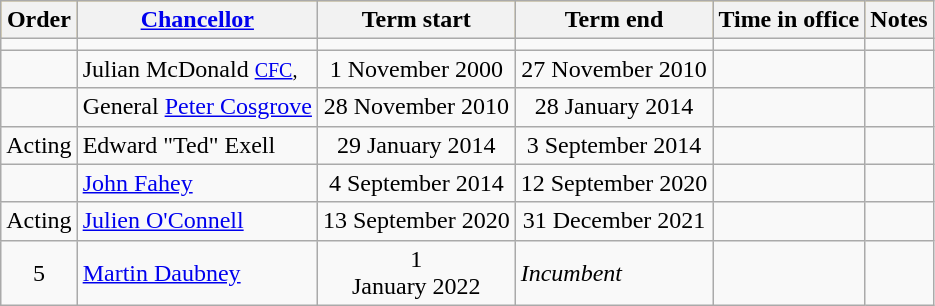<table class="wikitable sortable">
<tr style="background:#fc3;">
<th>Order</th>
<th><a href='#'>Chancellor</a></th>
<th>Term start</th>
<th>Term end</th>
<th>Time in office</th>
<th>Notes</th>
</tr>
<tr>
<td align=center></td>
<td></td>
<td></td>
<td></td>
<td></td>
<td></td>
</tr>
<tr>
<td align=center></td>
<td>Julian McDonald <small><a href='#'>CFC</a>,</small> </td>
<td align=center>1 November 2000</td>
<td align="center">27 November 2010</td>
<td align=right></td>
<td></td>
</tr>
<tr>
<td align=center></td>
<td>General <a href='#'>Peter Cosgrove</a> </td>
<td align=center>28 November 2010</td>
<td align=center>28 January 2014</td>
<td align=right></td>
<td></td>
</tr>
<tr>
<td align=center>Acting</td>
<td>Edward "Ted" Exell </td>
<td align=center>29 January 2014</td>
<td align="center">3 September 2014</td>
<td align="right"></td>
<td></td>
</tr>
<tr>
<td align=center></td>
<td><a href='#'>John Fahey</a> </td>
<td align=center>4 September 2014</td>
<td align=center>12 September 2020</td>
<td align=right></td>
<td></td>
</tr>
<tr>
<td align=center>Acting</td>
<td><a href='#'>Julien O'Connell</a></td>
<td align=center>13 September 2020</td>
<td align="center">31 December 2021</td>
<td align="right"></td>
<td></td>
</tr>
<tr>
<td align=center>5</td>
<td><a href='#'>Martin Daubney</a> </td>
<td align=center>1<br>January 2022</td>
<td><em>Incumbent</em></td>
<td></td>
<td></td>
</tr>
</table>
